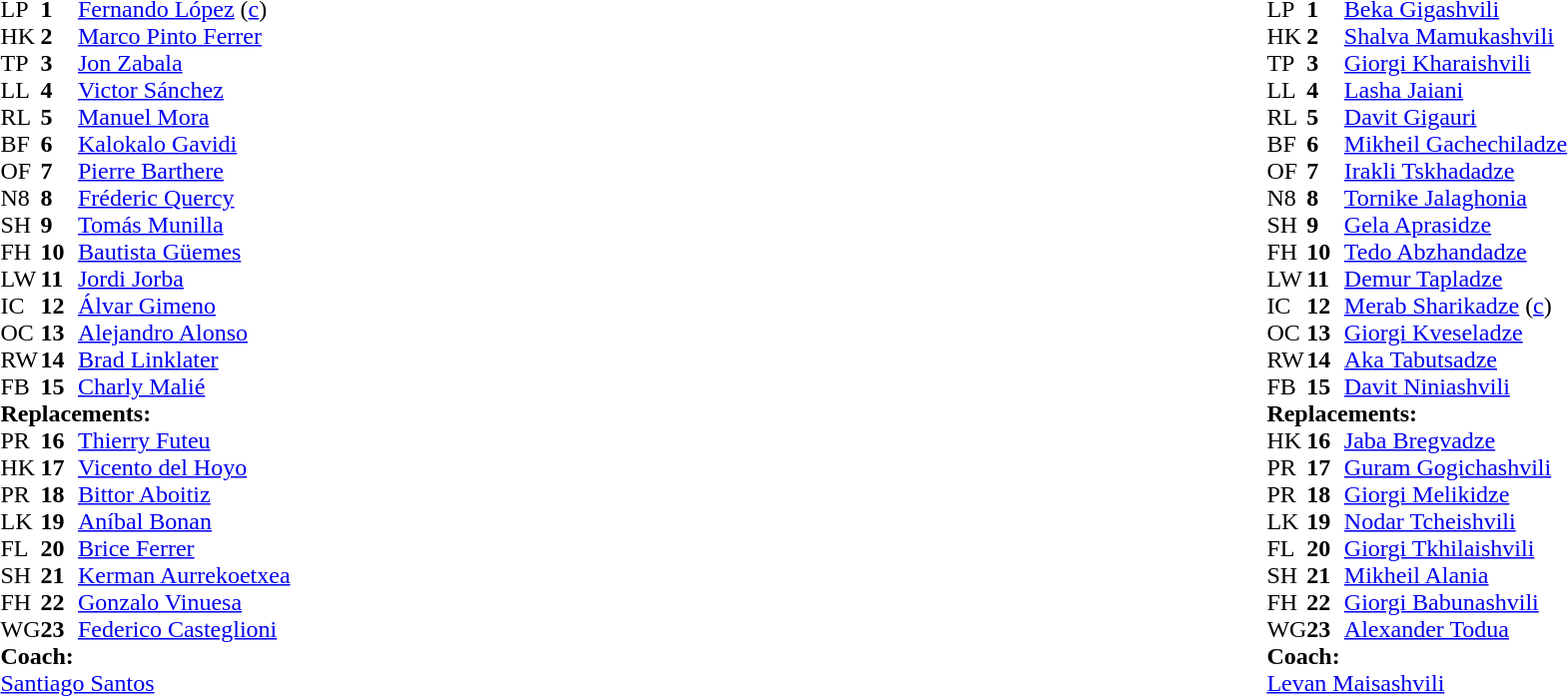<table style="width:100%">
<tr>
<td style="vertical-align:top; width:50%"><br><table cellspacing="0" cellpadding="0">
<tr>
<th width="25"></th>
<th width="25"></th>
</tr>
<tr>
<td>LP</td>
<td><strong>1</strong></td>
<td><a href='#'>Fernando López</a> (<a href='#'>c</a>)</td>
<td></td>
<td></td>
</tr>
<tr>
<td>HK</td>
<td><strong>2</strong></td>
<td><a href='#'>Marco Pinto Ferrer</a></td>
<td></td>
<td></td>
</tr>
<tr>
<td>TP</td>
<td><strong>3</strong></td>
<td><a href='#'>Jon Zabala</a></td>
<td></td>
<td></td>
</tr>
<tr>
<td>LL</td>
<td><strong>4</strong></td>
<td><a href='#'>Victor Sánchez</a></td>
<td> </td>
<td> </td>
</tr>
<tr>
<td>RL</td>
<td><strong>5</strong></td>
<td><a href='#'>Manuel Mora</a></td>
<td></td>
<td></td>
</tr>
<tr>
<td>BF</td>
<td><strong>6</strong></td>
<td><a href='#'>Kalokalo Gavidi</a></td>
<td></td>
<td></td>
</tr>
<tr>
<td>OF</td>
<td><strong>7</strong></td>
<td><a href='#'>Pierre Barthere</a></td>
<td></td>
<td></td>
</tr>
<tr>
<td>N8</td>
<td><strong>8</strong></td>
<td><a href='#'>Fréderic Quercy</a></td>
<td></td>
<td></td>
</tr>
<tr>
<td>SH</td>
<td><strong>9</strong></td>
<td><a href='#'>Tomás Munilla</a></td>
<td></td>
<td></td>
</tr>
<tr>
<td>FH</td>
<td><strong>10</strong></td>
<td><a href='#'>Bautista Güemes</a></td>
<td></td>
<td></td>
</tr>
<tr>
<td>LW</td>
<td><strong>11</strong></td>
<td><a href='#'>Jordi Jorba</a></td>
<td></td>
<td></td>
</tr>
<tr>
<td>IC</td>
<td><strong>12</strong></td>
<td><a href='#'>Álvar Gimeno</a></td>
<td></td>
<td></td>
</tr>
<tr>
<td>OC</td>
<td><strong>13</strong></td>
<td><a href='#'>Alejandro Alonso</a></td>
<td></td>
<td></td>
</tr>
<tr>
<td>RW</td>
<td><strong>14</strong></td>
<td><a href='#'>Brad Linklater</a></td>
<td></td>
<td></td>
</tr>
<tr>
<td>FB</td>
<td><strong>15</strong></td>
<td><a href='#'>Charly Malié</a></td>
<td></td>
<td></td>
</tr>
<tr>
<td colspan="4"><strong>Replacements:</strong></td>
</tr>
<tr>
<td>PR</td>
<td><strong>16</strong></td>
<td><a href='#'>Thierry Futeu</a></td>
<td></td>
<td></td>
</tr>
<tr>
<td>HK</td>
<td><strong>17</strong></td>
<td><a href='#'>Vicento del Hoyo</a></td>
<td></td>
<td></td>
</tr>
<tr>
<td>PR</td>
<td><strong>18</strong></td>
<td><a href='#'>Bittor Aboitiz</a></td>
<td></td>
<td></td>
</tr>
<tr>
<td>LK</td>
<td><strong>19</strong></td>
<td><a href='#'>Aníbal Bonan</a></td>
<td> </td>
<td> </td>
<td></td>
</tr>
<tr>
<td>FL</td>
<td><strong>20</strong></td>
<td><a href='#'>Brice Ferrer</a></td>
<td></td>
<td></td>
</tr>
<tr>
<td>SH</td>
<td><strong>21</strong></td>
<td><a href='#'>Kerman Aurrekoetxea</a></td>
<td></td>
<td></td>
</tr>
<tr>
<td>FH</td>
<td><strong>22</strong></td>
<td><a href='#'>Gonzalo Vinuesa</a></td>
<td></td>
<td></td>
</tr>
<tr>
<td>WG</td>
<td><strong>23</strong></td>
<td><a href='#'>Federico Casteglioni</a></td>
<td></td>
<td></td>
</tr>
<tr>
<td colspan="4"><strong>Coach:</strong></td>
</tr>
<tr>
<td colspan="4"><a href='#'>Santiago Santos</a></td>
</tr>
</table>
</td>
<td style="vertical-align:top"></td>
<td style="vertical-align:top; width:50%"><br><table cellspacing="0" cellpadding="0" style="margin:auto">
<tr>
<th width="25"></th>
<th width="25"></th>
</tr>
<tr>
<td>LP</td>
<td><strong>1</strong></td>
<td><a href='#'>Beka Gigashvili</a></td>
<td></td>
<td></td>
</tr>
<tr>
<td>HK</td>
<td><strong>2</strong></td>
<td><a href='#'>Shalva Mamukashvili</a></td>
<td></td>
<td></td>
</tr>
<tr>
<td>TP</td>
<td><strong>3</strong></td>
<td><a href='#'>Giorgi Kharaishvili</a></td>
<td></td>
<td></td>
</tr>
<tr>
<td>LL</td>
<td><strong>4</strong></td>
<td><a href='#'>Lasha Jaiani</a></td>
<td></td>
<td></td>
</tr>
<tr>
<td>RL</td>
<td><strong>5</strong></td>
<td><a href='#'>Davit Gigauri</a></td>
<td></td>
<td></td>
</tr>
<tr>
<td>BF</td>
<td><strong>6</strong></td>
<td><a href='#'>Mikheil Gachechiladze</a></td>
<td></td>
<td></td>
</tr>
<tr>
<td>OF</td>
<td><strong>7</strong></td>
<td><a href='#'>Irakli Tskhadadze</a></td>
<td></td>
<td></td>
</tr>
<tr>
<td>N8</td>
<td><strong>8</strong></td>
<td><a href='#'>Tornike Jalaghonia</a></td>
<td></td>
<td></td>
</tr>
<tr>
<td>SH</td>
<td><strong>9</strong></td>
<td><a href='#'>Gela Aprasidze</a></td>
<td> </td>
<td></td>
</tr>
<tr>
<td>FH</td>
<td><strong>10</strong></td>
<td><a href='#'>Tedo Abzhandadze</a></td>
<td></td>
<td></td>
</tr>
<tr>
<td>LW</td>
<td><strong>11</strong></td>
<td><a href='#'>Demur Tapladze</a></td>
<td></td>
<td></td>
</tr>
<tr>
<td>IC</td>
<td><strong>12</strong></td>
<td><a href='#'>Merab Sharikadze</a> (<a href='#'>c</a>)</td>
<td></td>
<td></td>
</tr>
<tr>
<td>OC</td>
<td><strong>13</strong></td>
<td><a href='#'>Giorgi Kveseladze</a></td>
<td></td>
<td></td>
</tr>
<tr>
<td>RW</td>
<td><strong>14</strong></td>
<td><a href='#'>Aka Tabutsadze</a></td>
<td></td>
<td></td>
</tr>
<tr>
<td>FB</td>
<td><strong>15</strong></td>
<td><a href='#'>Davit Niniashvili</a></td>
<td></td>
<td></td>
</tr>
<tr>
<td colspan="4"><strong>Replacements:</strong></td>
</tr>
<tr>
<td>HK</td>
<td><strong>16</strong></td>
<td><a href='#'>Jaba Bregvadze</a></td>
<td></td>
<td></td>
</tr>
<tr>
<td>PR</td>
<td><strong>17</strong></td>
<td><a href='#'>Guram Gogichashvili</a></td>
<td></td>
<td></td>
</tr>
<tr>
<td>PR</td>
<td><strong>18</strong></td>
<td><a href='#'>Giorgi Melikidze</a></td>
<td></td>
<td></td>
</tr>
<tr>
<td>LK</td>
<td><strong>19</strong></td>
<td><a href='#'>Nodar Tcheishvili</a></td>
<td></td>
<td></td>
</tr>
<tr>
<td>FL</td>
<td><strong>20</strong></td>
<td><a href='#'>Giorgi Tkhilaishvili</a></td>
<td></td>
<td></td>
</tr>
<tr>
<td>SH</td>
<td><strong>21</strong></td>
<td><a href='#'>Mikheil Alania</a></td>
<td> </td>
<td></td>
</tr>
<tr>
<td>FH</td>
<td><strong>22</strong></td>
<td><a href='#'>Giorgi Babunashvili</a></td>
<td></td>
<td></td>
</tr>
<tr>
<td>WG</td>
<td><strong>23</strong></td>
<td><a href='#'>Alexander Todua</a></td>
<td></td>
<td></td>
</tr>
<tr>
<td colspan="4"><strong>Coach:</strong></td>
</tr>
<tr>
<td colspan="4"><a href='#'>Levan Maisashvili</a></td>
</tr>
</table>
</td>
</tr>
</table>
